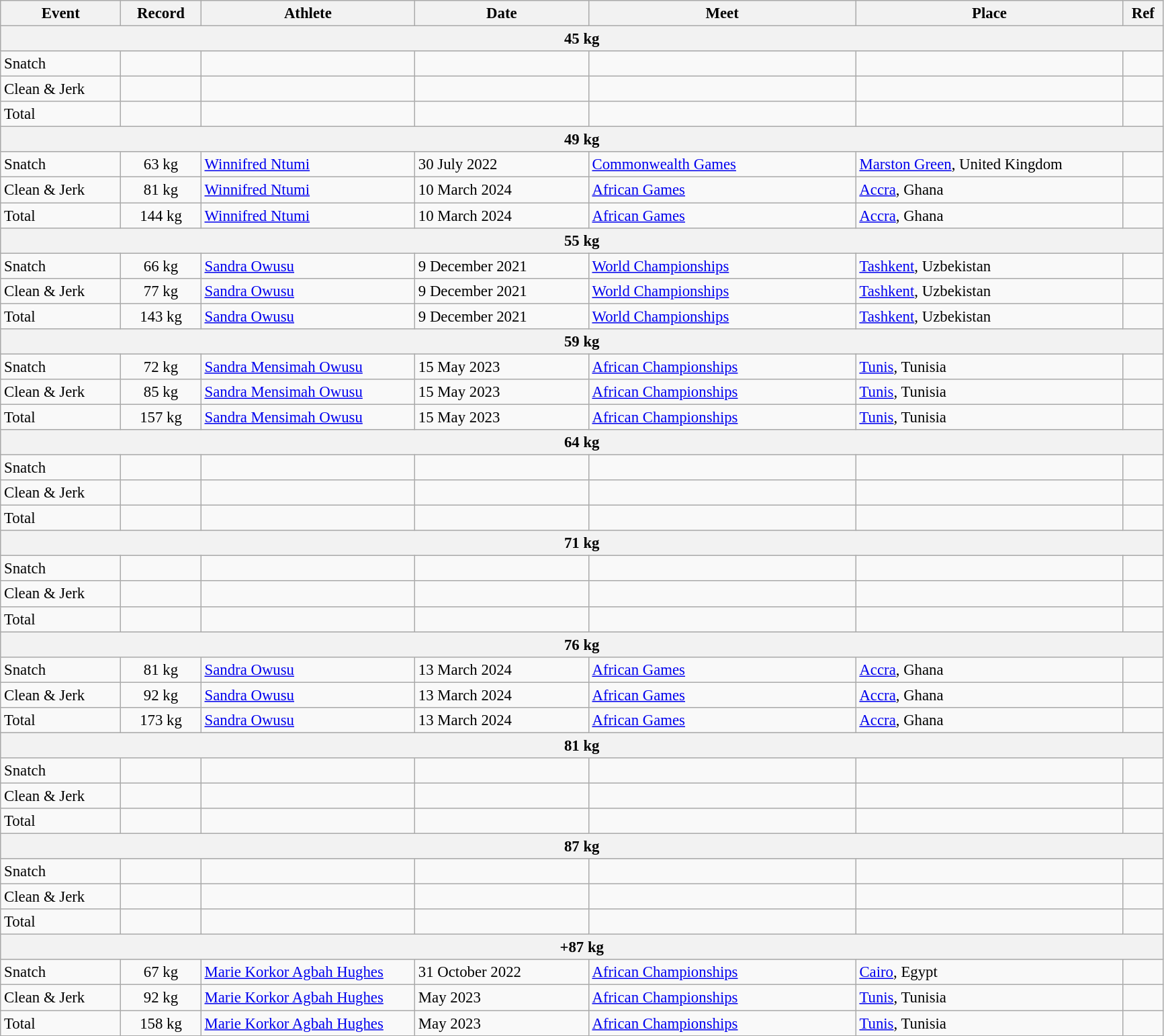<table class="wikitable" style="font-size:95%;">
<tr>
<th width=9%>Event</th>
<th width=6%>Record</th>
<th width=16%>Athlete</th>
<th width=13%>Date</th>
<th width=20%>Meet</th>
<th width=20%>Place</th>
<th width=3%>Ref</th>
</tr>
<tr bgcolor="#DDDDDD">
<th colspan="7">45 kg</th>
</tr>
<tr>
<td>Snatch</td>
<td align="center"></td>
<td></td>
<td></td>
<td></td>
<td></td>
<td></td>
</tr>
<tr>
<td>Clean & Jerk</td>
<td align="center"></td>
<td></td>
<td></td>
<td></td>
<td></td>
<td></td>
</tr>
<tr>
<td>Total</td>
<td align="center"></td>
<td></td>
<td></td>
<td></td>
<td></td>
<td></td>
</tr>
<tr bgcolor="#DDDDDD">
<th colspan="7">49 kg</th>
</tr>
<tr>
<td>Snatch</td>
<td align="center">63 kg</td>
<td><a href='#'>Winnifred Ntumi</a></td>
<td>30 July 2022</td>
<td><a href='#'>Commonwealth Games</a></td>
<td><a href='#'>Marston Green</a>, United Kingdom</td>
<td></td>
</tr>
<tr>
<td>Clean & Jerk</td>
<td align="center">81 kg</td>
<td><a href='#'>Winnifred Ntumi</a></td>
<td>10 March 2024</td>
<td><a href='#'>African Games</a></td>
<td><a href='#'>Accra</a>, Ghana</td>
<td></td>
</tr>
<tr>
<td>Total</td>
<td align="center">144 kg</td>
<td><a href='#'>Winnifred Ntumi</a></td>
<td>10 March 2024</td>
<td><a href='#'>African Games</a></td>
<td><a href='#'>Accra</a>, Ghana</td>
<td></td>
</tr>
<tr bgcolor="#DDDDDD">
<th colspan="7">55 kg</th>
</tr>
<tr>
<td>Snatch</td>
<td align="center">66 kg</td>
<td><a href='#'>Sandra Owusu</a></td>
<td>9 December 2021</td>
<td><a href='#'>World Championships</a></td>
<td><a href='#'>Tashkent</a>, Uzbekistan</td>
<td></td>
</tr>
<tr>
<td>Clean & Jerk</td>
<td align="center">77 kg</td>
<td><a href='#'>Sandra Owusu</a></td>
<td>9 December 2021</td>
<td><a href='#'>World Championships</a></td>
<td><a href='#'>Tashkent</a>, Uzbekistan</td>
<td></td>
</tr>
<tr>
<td>Total</td>
<td align="center">143 kg</td>
<td><a href='#'>Sandra Owusu</a></td>
<td>9 December 2021</td>
<td><a href='#'>World Championships</a></td>
<td><a href='#'>Tashkent</a>, Uzbekistan</td>
<td></td>
</tr>
<tr bgcolor="#DDDDDD">
<th colspan="7">59 kg</th>
</tr>
<tr>
<td>Snatch</td>
<td align="center">72 kg</td>
<td><a href='#'>Sandra Mensimah Owusu</a></td>
<td>15 May 2023</td>
<td><a href='#'>African Championships</a></td>
<td><a href='#'>Tunis</a>, Tunisia</td>
<td></td>
</tr>
<tr>
<td>Clean & Jerk</td>
<td align="center">85 kg</td>
<td><a href='#'>Sandra Mensimah Owusu</a></td>
<td>15 May 2023</td>
<td><a href='#'>African Championships</a></td>
<td><a href='#'>Tunis</a>, Tunisia</td>
<td></td>
</tr>
<tr>
<td>Total</td>
<td align="center">157 kg</td>
<td><a href='#'>Sandra Mensimah Owusu</a></td>
<td>15 May 2023</td>
<td><a href='#'>African Championships</a></td>
<td><a href='#'>Tunis</a>, Tunisia</td>
<td></td>
</tr>
<tr bgcolor="#DDDDDD">
<th colspan="7">64 kg</th>
</tr>
<tr>
<td>Snatch</td>
<td align="center"></td>
<td></td>
<td></td>
<td></td>
<td></td>
<td></td>
</tr>
<tr>
<td>Clean & Jerk</td>
<td align="center"></td>
<td></td>
<td></td>
<td></td>
<td></td>
<td></td>
</tr>
<tr>
<td>Total</td>
<td align="center"></td>
<td></td>
<td></td>
<td></td>
<td></td>
<td></td>
</tr>
<tr bgcolor="#DDDDDD">
<th colspan="7">71 kg</th>
</tr>
<tr>
<td>Snatch</td>
<td align="center"></td>
<td></td>
<td></td>
<td></td>
<td></td>
<td></td>
</tr>
<tr>
<td>Clean & Jerk</td>
<td align="center"></td>
<td></td>
<td></td>
<td></td>
<td></td>
<td></td>
</tr>
<tr>
<td>Total</td>
<td align="center"></td>
<td></td>
<td></td>
<td></td>
<td></td>
<td></td>
</tr>
<tr bgcolor="#DDDDDD">
<th colspan="7">76 kg</th>
</tr>
<tr>
<td>Snatch</td>
<td align="center">81 kg</td>
<td><a href='#'>Sandra Owusu</a></td>
<td>13 March 2024</td>
<td><a href='#'>African Games</a></td>
<td><a href='#'>Accra</a>, Ghana</td>
<td></td>
</tr>
<tr>
<td>Clean & Jerk</td>
<td align="center">92 kg</td>
<td><a href='#'>Sandra Owusu</a></td>
<td>13 March 2024</td>
<td><a href='#'>African Games</a></td>
<td><a href='#'>Accra</a>, Ghana</td>
<td></td>
</tr>
<tr>
<td>Total</td>
<td align="center">173 kg</td>
<td><a href='#'>Sandra Owusu</a></td>
<td>13 March 2024</td>
<td><a href='#'>African Games</a></td>
<td><a href='#'>Accra</a>, Ghana</td>
<td></td>
</tr>
<tr bgcolor="#DDDDDD">
<th colspan="7">81 kg</th>
</tr>
<tr>
<td>Snatch</td>
<td align="center"></td>
<td></td>
<td></td>
<td></td>
<td></td>
<td></td>
</tr>
<tr>
<td>Clean & Jerk</td>
<td align="center"></td>
<td></td>
<td></td>
<td></td>
<td></td>
<td></td>
</tr>
<tr>
<td>Total</td>
<td align="center"></td>
<td></td>
<td></td>
<td></td>
<td></td>
<td></td>
</tr>
<tr bgcolor="#DDDDDD">
<th colspan="7">87 kg</th>
</tr>
<tr>
<td>Snatch</td>
<td align="center"></td>
<td></td>
<td></td>
<td></td>
<td></td>
<td></td>
</tr>
<tr>
<td>Clean & Jerk</td>
<td align="center"></td>
<td></td>
<td></td>
<td></td>
<td></td>
<td></td>
</tr>
<tr>
<td>Total</td>
<td align="center"></td>
<td></td>
<td></td>
<td></td>
<td></td>
<td></td>
</tr>
<tr bgcolor="#DDDDDD">
<th colspan="7">+87 kg</th>
</tr>
<tr>
<td>Snatch</td>
<td align="center">67 kg</td>
<td><a href='#'>Marie Korkor Agbah Hughes</a></td>
<td>31 October 2022</td>
<td><a href='#'>African Championships</a></td>
<td><a href='#'>Cairo</a>, Egypt</td>
<td></td>
</tr>
<tr>
<td>Clean & Jerk</td>
<td align="center">92 kg</td>
<td><a href='#'>Marie Korkor Agbah Hughes</a></td>
<td>May 2023</td>
<td><a href='#'>African Championships</a></td>
<td><a href='#'>Tunis</a>, Tunisia</td>
<td></td>
</tr>
<tr>
<td>Total</td>
<td align="center">158 kg</td>
<td><a href='#'>Marie Korkor Agbah Hughes</a></td>
<td>May 2023</td>
<td><a href='#'>African Championships</a></td>
<td><a href='#'>Tunis</a>, Tunisia</td>
<td></td>
</tr>
</table>
